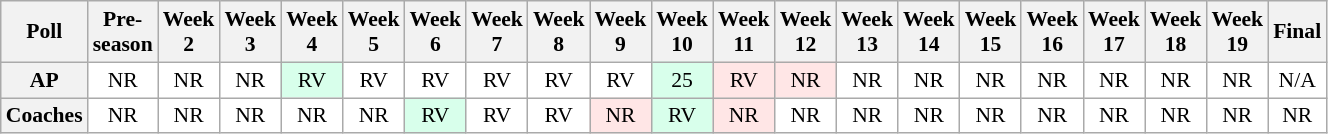<table class="wikitable" style="white-space:nowrap;font-size:90%">
<tr>
<th>Poll</th>
<th>Pre-<br>season</th>
<th>Week<br>2</th>
<th>Week<br>3</th>
<th>Week<br>4</th>
<th>Week<br>5</th>
<th>Week<br>6</th>
<th>Week<br>7</th>
<th>Week<br>8</th>
<th>Week<br>9</th>
<th>Week<br>10</th>
<th>Week<br>11</th>
<th>Week<br>12</th>
<th>Week<br>13</th>
<th>Week<br>14</th>
<th>Week<br>15</th>
<th>Week<br>16</th>
<th>Week<br>17</th>
<th>Week<br>18</th>
<th>Week<br>19</th>
<th>Final</th>
</tr>
<tr style="text-align:center;">
<th>AP</th>
<td style="background:#FFF;">NR</td>
<td style="background:#FFF;">NR</td>
<td style="background:#FFF;">NR</td>
<td style="background:#D8FFEB;">RV</td>
<td style="background:#FFF;">RV</td>
<td style="background:#FFF;">RV</td>
<td style="background:#FFF;">RV</td>
<td style="background:#FFF;">RV</td>
<td style="background:#FFF;">RV</td>
<td style="background:#D8FFEB;">25</td>
<td style="background:#FFE6E6;">RV</td>
<td style="background:#FFE6E6;">NR</td>
<td style="background:#FFF;">NR</td>
<td style="background:#FFF;">NR</td>
<td style="background:#FFF;">NR</td>
<td style="background:#FFF;">NR</td>
<td style="background:#FFF;">NR</td>
<td style="background:#FFF;">NR</td>
<td style="background:#FFF;">NR</td>
<td style="background:#FFF;">N/A</td>
</tr>
<tr style="text-align:center;">
<th>Coaches</th>
<td style="background:#FFF;">NR</td>
<td style="background:#FFF;">NR</td>
<td style="background:#FFF;">NR</td>
<td style="background:#FFF;">NR</td>
<td style="background:#FFF;">NR</td>
<td style="background:#D8FFEB;">RV</td>
<td style="background:#FFF;">RV</td>
<td style="background:#FFF;">RV</td>
<td style="background:#FFE6E6;">NR</td>
<td style="background:#D8FFEB;">RV</td>
<td style="background:#FFE6E6;">NR</td>
<td style="background:#FFF;">NR</td>
<td style="background:#FFF;">NR</td>
<td style="background:#FFF;">NR</td>
<td style="background:#FFF;">NR</td>
<td style="background:#FFF;">NR</td>
<td style="background:#FFF;">NR</td>
<td style="background:#FFF;">NR</td>
<td style="background:#FFF;">NR</td>
<td style="background:#FFF;">NR</td>
</tr>
</table>
